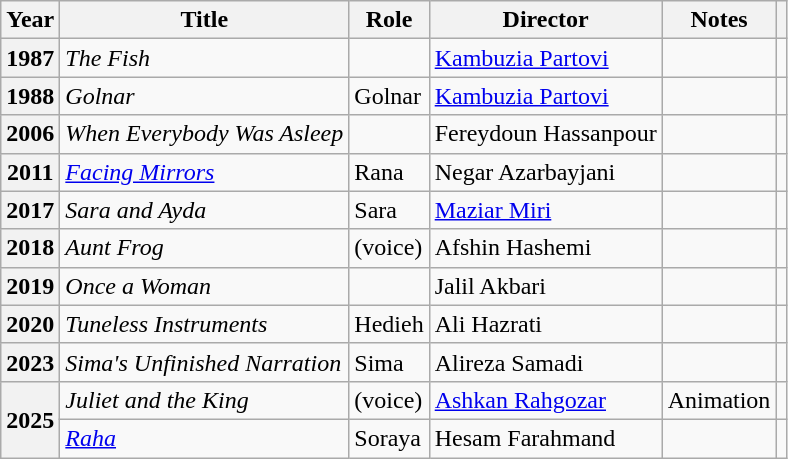<table class="wikitable plainrowheaders sortable" style="font-size:100%">
<tr>
<th scope="col">Year</th>
<th scope="col">Title</th>
<th scope="col">Role</th>
<th scope="col">Director</th>
<th class="unsortable" scope="col">Notes</th>
<th scope="col" class="unsortable"></th>
</tr>
<tr>
<th scope="row">1987</th>
<td><em>The Fish</em></td>
<td></td>
<td><a href='#'>Kambuzia Partovi</a></td>
<td></td>
<td></td>
</tr>
<tr>
<th scope="row">1988</th>
<td><em>Golnar</em></td>
<td>Golnar</td>
<td><a href='#'>Kambuzia Partovi</a></td>
<td></td>
<td></td>
</tr>
<tr>
<th scope="row">2006</th>
<td><em>When Everybody Was Asleep</em></td>
<td></td>
<td>Fereydoun Hassanpour</td>
<td></td>
<td></td>
</tr>
<tr>
<th scope="row">2011</th>
<td><em><a href='#'>Facing Mirrors</a></em></td>
<td>Rana</td>
<td>Negar Azarbayjani</td>
<td></td>
<td></td>
</tr>
<tr>
<th scope="row">2017</th>
<td><em>Sara and Ayda</em></td>
<td>Sara</td>
<td><a href='#'>Maziar Miri</a></td>
<td></td>
<td></td>
</tr>
<tr>
<th scope="row">2018</th>
<td><em>Aunt Frog</em></td>
<td>(voice)</td>
<td>Afshin Hashemi</td>
<td></td>
<td></td>
</tr>
<tr>
<th scope="row">2019</th>
<td><em>Once a Woman</em></td>
<td></td>
<td>Jalil Akbari</td>
<td></td>
<td></td>
</tr>
<tr>
<th scope="row">2020</th>
<td><em>Tuneless Instruments</em></td>
<td>Hedieh</td>
<td>Ali Hazrati</td>
<td></td>
<td></td>
</tr>
<tr>
<th scope="row">2023</th>
<td><em>Sima's Unfinished Narration</em></td>
<td>Sima</td>
<td>Alireza Samadi</td>
<td></td>
<td></td>
</tr>
<tr>
<th scope="row" rowspan="2">2025</th>
<td><em>Juliet and the King</em></td>
<td>(voice)</td>
<td><a href='#'>Ashkan Rahgozar</a></td>
<td>Animation</td>
<td></td>
</tr>
<tr>
<td><em><a href='#'>Raha</a></em></td>
<td>Soraya</td>
<td>Hesam Farahmand</td>
<td></td>
<td></td>
</tr>
</table>
